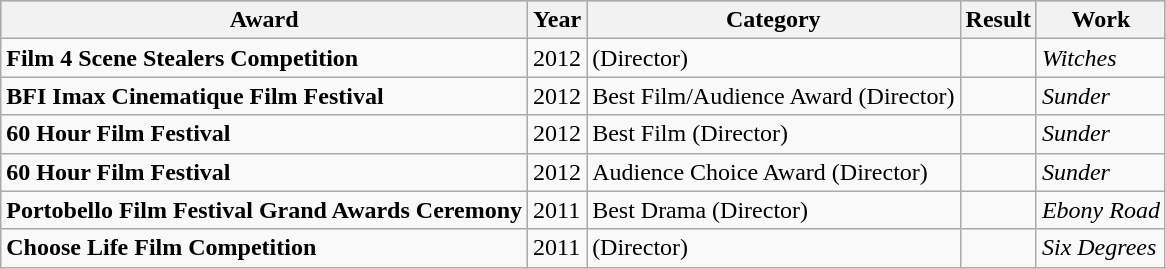<table class="wikitable">
<tr style="background:#b0c4de; text-align:center;">
<th>Award</th>
<th>Year</th>
<th>Category</th>
<th>Result</th>
<th>Work</th>
</tr>
<tr>
<td><strong>Film 4 Scene Stealers Competition</strong></td>
<td>2012</td>
<td>(Director)</td>
<td></td>
<td><em>Witches</em></td>
</tr>
<tr>
<td><strong>BFI Imax Cinematique Film Festival</strong></td>
<td>2012</td>
<td>Best Film/Audience Award (Director)</td>
<td></td>
<td><em>Sunder</em></td>
</tr>
<tr>
<td><strong>60 Hour Film Festival</strong></td>
<td>2012</td>
<td>Best Film (Director)</td>
<td></td>
<td><em>Sunder</em></td>
</tr>
<tr>
<td><strong>60 Hour Film Festival</strong></td>
<td>2012</td>
<td>Audience Choice Award (Director)</td>
<td></td>
<td><em>Sunder</em></td>
</tr>
<tr>
<td><strong>Portobello Film Festival Grand Awards Ceremony</strong></td>
<td>2011</td>
<td>Best Drama (Director)</td>
<td></td>
<td><em>Ebony Road</em></td>
</tr>
<tr>
<td><strong>Choose Life Film Competition</strong></td>
<td>2011</td>
<td>(Director)</td>
<td></td>
<td><em>Six Degrees</em></td>
</tr>
</table>
